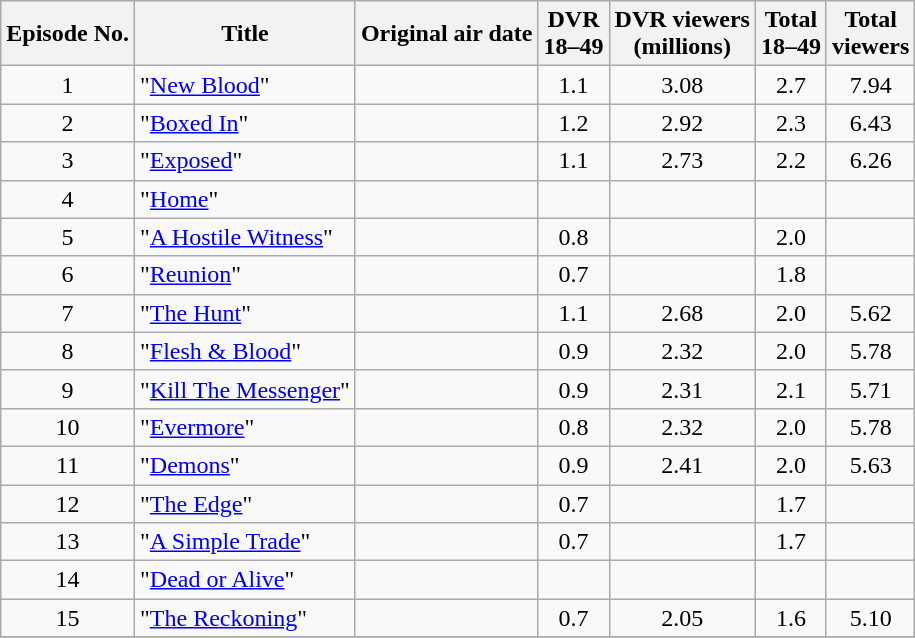<table class="wikitable" style="text-align:center;">
<tr>
<th>Episode No.</th>
<th>Title</th>
<th>Original air date</th>
<th>DVR<br>18–49</th>
<th>DVR viewers<br>(millions)</th>
<th>Total<br>18–49</th>
<th>Total<br>viewers</th>
</tr>
<tr>
<td>1</td>
<td style="text-align:left;">"<a href='#'>New Blood</a>"</td>
<td></td>
<td>1.1</td>
<td>3.08</td>
<td>2.7</td>
<td>7.94</td>
</tr>
<tr>
<td>2</td>
<td style="text-align:left;">"<a href='#'>Boxed In</a>"</td>
<td></td>
<td>1.2</td>
<td>2.92</td>
<td>2.3</td>
<td>6.43</td>
</tr>
<tr>
<td>3</td>
<td style="text-align:left;">"<a href='#'>Exposed</a>"</td>
<td></td>
<td>1.1</td>
<td>2.73</td>
<td>2.2</td>
<td>6.26</td>
</tr>
<tr>
<td>4</td>
<td style="text-align:left;">"<a href='#'>Home</a>"</td>
<td></td>
<td></td>
<td></td>
<td></td>
<td></td>
</tr>
<tr>
<td>5</td>
<td style="text-align:left;">"<a href='#'>A Hostile Witness</a>"</td>
<td></td>
<td>0.8</td>
<td></td>
<td>2.0</td>
<td></td>
</tr>
<tr>
<td>6</td>
<td style="text-align:left;">"<a href='#'>Reunion</a>"</td>
<td></td>
<td>0.7</td>
<td></td>
<td>1.8</td>
<td></td>
</tr>
<tr>
<td>7</td>
<td style="text-align:left;">"<a href='#'>The Hunt</a>"</td>
<td></td>
<td>1.1</td>
<td>2.68</td>
<td>2.0</td>
<td>5.62</td>
</tr>
<tr>
<td>8</td>
<td style="text-align:left;">"<a href='#'>Flesh & Blood</a>"</td>
<td></td>
<td>0.9</td>
<td>2.32</td>
<td>2.0</td>
<td>5.78</td>
</tr>
<tr>
<td>9</td>
<td style="text-align:left;">"<a href='#'>Kill The Messenger</a>"</td>
<td></td>
<td>0.9</td>
<td>2.31</td>
<td>2.1</td>
<td>5.71</td>
</tr>
<tr>
<td>10</td>
<td style="text-align:left;">"<a href='#'>Evermore</a>"</td>
<td></td>
<td>0.8</td>
<td>2.32</td>
<td>2.0</td>
<td>5.78</td>
</tr>
<tr>
<td>11</td>
<td style="text-align:left;">"<a href='#'>Demons</a>"</td>
<td></td>
<td>0.9</td>
<td>2.41</td>
<td>2.0</td>
<td>5.63</td>
</tr>
<tr>
<td>12</td>
<td style="text-align:left;">"<a href='#'>The Edge</a>"</td>
<td></td>
<td>0.7</td>
<td></td>
<td>1.7</td>
<td></td>
</tr>
<tr>
<td>13</td>
<td style="text-align:left;">"<a href='#'>A Simple Trade</a>"</td>
<td></td>
<td>0.7</td>
<td></td>
<td>1.7</td>
<td></td>
</tr>
<tr>
<td>14</td>
<td style="text-align:left;">"<a href='#'>Dead or Alive</a>"</td>
<td></td>
<td></td>
<td></td>
<td></td>
<td></td>
</tr>
<tr>
<td>15</td>
<td style="text-align:left;">"<a href='#'>The Reckoning</a>"</td>
<td></td>
<td>0.7</td>
<td>2.05</td>
<td>1.6</td>
<td>5.10</td>
</tr>
<tr>
</tr>
</table>
